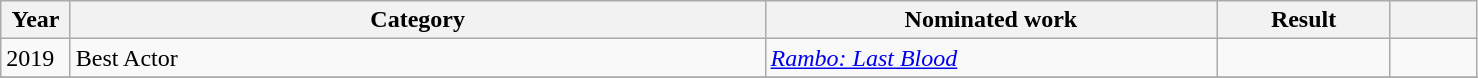<table class=wikitable class="wikitable sortable">
<tr>
<th width=4%>Year</th>
<th width=40%>Category</th>
<th width=26%>Nominated work</th>
<th width=10%>Result</th>
<th width=5%></th>
</tr>
<tr>
<td>2019</td>
<td>Best Actor</td>
<td><em><a href='#'>Rambo: Last Blood</a></em></td>
<td></td>
<td></td>
</tr>
<tr>
</tr>
</table>
